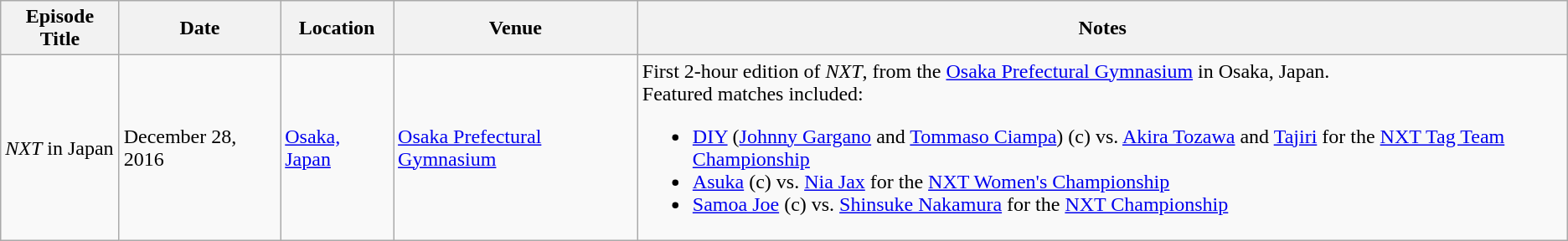<table class="wikitable sortable" font-size="85%">
<tr>
<th>Episode Title</th>
<th>Date</th>
<th>Location</th>
<th>Venue</th>
<th>Notes</th>
</tr>
<tr>
<td><em>NXT</em> in Japan</td>
<td>December 28, 2016</td>
<td><a href='#'>Osaka, Japan</a></td>
<td><a href='#'>Osaka Prefectural Gymnasium</a></td>
<td>First 2-hour edition of <em>NXT</em>, from the <a href='#'>Osaka Prefectural Gymnasium</a> in Osaka, Japan.<br>Featured matches included:<ul><li><a href='#'>DIY</a> (<a href='#'>Johnny Gargano</a> and <a href='#'>Tommaso Ciampa</a>) (c) vs. <a href='#'>Akira Tozawa</a> and <a href='#'>Tajiri</a> for the <a href='#'>NXT Tag Team Championship</a></li><li><a href='#'>Asuka</a> (c) vs. <a href='#'>Nia Jax</a> for the <a href='#'>NXT Women's Championship</a></li><li><a href='#'>Samoa Joe</a> (c) vs. <a href='#'>Shinsuke Nakamura</a> for the <a href='#'>NXT Championship</a></li></ul></td>
</tr>
</table>
